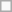<table class=wikitable>
<tr>
<td> </td>
</tr>
</table>
